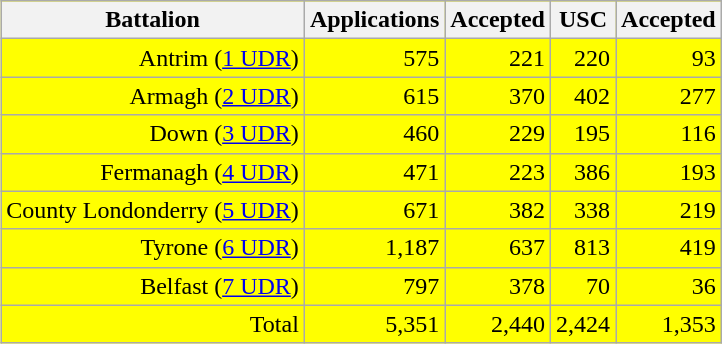<table class="wikitable" style="background: yellow;text-align:right; float:right; margin-left: 1em;">
<tr>
<th>Battalion</th>
<th>Applications</th>
<th>Accepted</th>
<th>USC</th>
<th>Accepted</th>
</tr>
<tr>
<td>Antrim (<a href='#'>1 UDR</a>)</td>
<td>575</td>
<td>221</td>
<td>220</td>
<td>93</td>
</tr>
<tr>
<td>Armagh (<a href='#'>2 UDR</a>)</td>
<td>615</td>
<td>370</td>
<td>402</td>
<td>277</td>
</tr>
<tr>
<td>Down (<a href='#'>3 UDR</a>)</td>
<td>460</td>
<td>229</td>
<td>195</td>
<td>116</td>
</tr>
<tr>
<td>Fermanagh (<a href='#'>4 UDR</a>)</td>
<td>471</td>
<td>223</td>
<td>386</td>
<td>193</td>
</tr>
<tr>
<td>County Londonderry (<a href='#'>5 UDR</a>)</td>
<td>671</td>
<td>382</td>
<td>338</td>
<td>219</td>
</tr>
<tr>
<td>Tyrone (<a href='#'>6 UDR</a>)</td>
<td>1,187</td>
<td>637</td>
<td>813</td>
<td>419</td>
</tr>
<tr>
<td>Belfast (<a href='#'>7 UDR</a>)</td>
<td>797</td>
<td>378</td>
<td>70</td>
<td>36</td>
</tr>
<tr>
<td>Total</td>
<td>5,351</td>
<td>2,440</td>
<td>2,424</td>
<td>1,353</td>
</tr>
</table>
